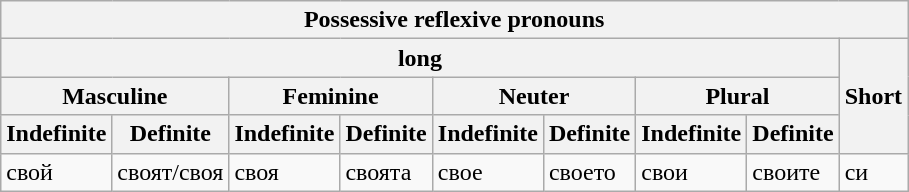<table class="wikitable">
<tr>
<th colspan="9">Possessive reflexive pronouns</th>
</tr>
<tr>
<th colspan="8">long</th>
<th rowspan="3">Short</th>
</tr>
<tr>
<th colspan="2">Masculine</th>
<th colspan="2">Feminine</th>
<th colspan="2">Neuter</th>
<th colspan="2">Plural</th>
</tr>
<tr>
<th>Indefinite</th>
<th>Definite</th>
<th>Indefinite</th>
<th>Definite</th>
<th>Indefinite</th>
<th>Definite</th>
<th>Indefinite</th>
<th>Definite</th>
</tr>
<tr>
<td>свой</td>
<td>своят/своя</td>
<td>своя</td>
<td>своята</td>
<td>свое</td>
<td>своето</td>
<td>свои</td>
<td>своите</td>
<td>си</td>
</tr>
</table>
